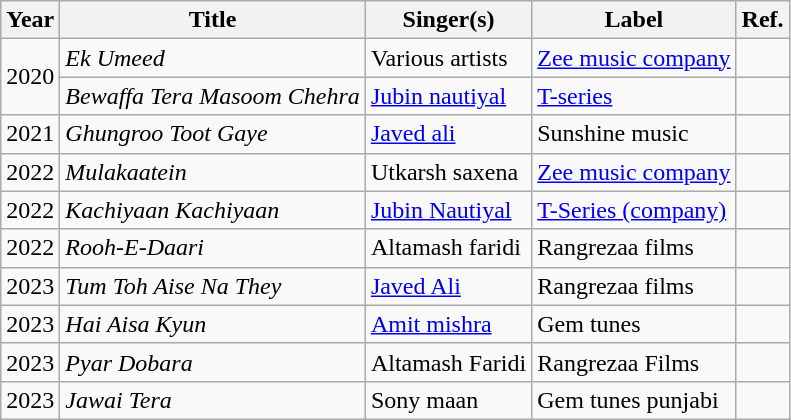<table class="wikitable sortable">
<tr>
<th>Year</th>
<th>Title</th>
<th>Singer(s)</th>
<th>Label</th>
<th>Ref.</th>
</tr>
<tr>
<td rowspan="2">2020</td>
<td><em>Ek Umeed</em></td>
<td>Various artists</td>
<td><a href='#'>Zee music company</a></td>
<td></td>
</tr>
<tr>
<td><em>Bewaffa Tera Masoom Chehra</em></td>
<td><a href='#'>Jubin nautiyal</a></td>
<td><a href='#'>T-series</a></td>
<td></td>
</tr>
<tr>
<td>2021</td>
<td><em>Ghungroo Toot Gaye</em></td>
<td><a href='#'>Javed ali</a></td>
<td>Sunshine music</td>
<td></td>
</tr>
<tr>
<td>2022</td>
<td><em>Mulakaatein</em></td>
<td>Utkarsh saxena</td>
<td><a href='#'>Zee music company</a></td>
<td></td>
</tr>
<tr>
<td>2022</td>
<td><em>Kachiyaan Kachiyaan</em></td>
<td><a href='#'>Jubin Nautiyal</a></td>
<td><a href='#'>T-Series (company)</a></td>
<td></td>
</tr>
<tr>
<td>2022</td>
<td><em>Rooh-E-Daari</em></td>
<td>Altamash faridi</td>
<td>Rangrezaa films</td>
<td></td>
</tr>
<tr>
<td>2023</td>
<td><em>Tum Toh Aise Na They</em></td>
<td><a href='#'>Javed Ali</a></td>
<td>Rangrezaa films</td>
<td></td>
</tr>
<tr>
<td>2023</td>
<td><em>Hai Aisa Kyun</em></td>
<td><a href='#'>Amit mishra</a></td>
<td>Gem tunes</td>
<td></td>
</tr>
<tr>
<td>2023</td>
<td><em>Pyar Dobara</em></td>
<td>Altamash Faridi</td>
<td>Rangrezaa Films</td>
<td></td>
</tr>
<tr>
<td>2023</td>
<td><em>Jawai Tera </em></td>
<td>Sony maan</td>
<td>Gem tunes punjabi</td>
<td></td>
</tr>
</table>
